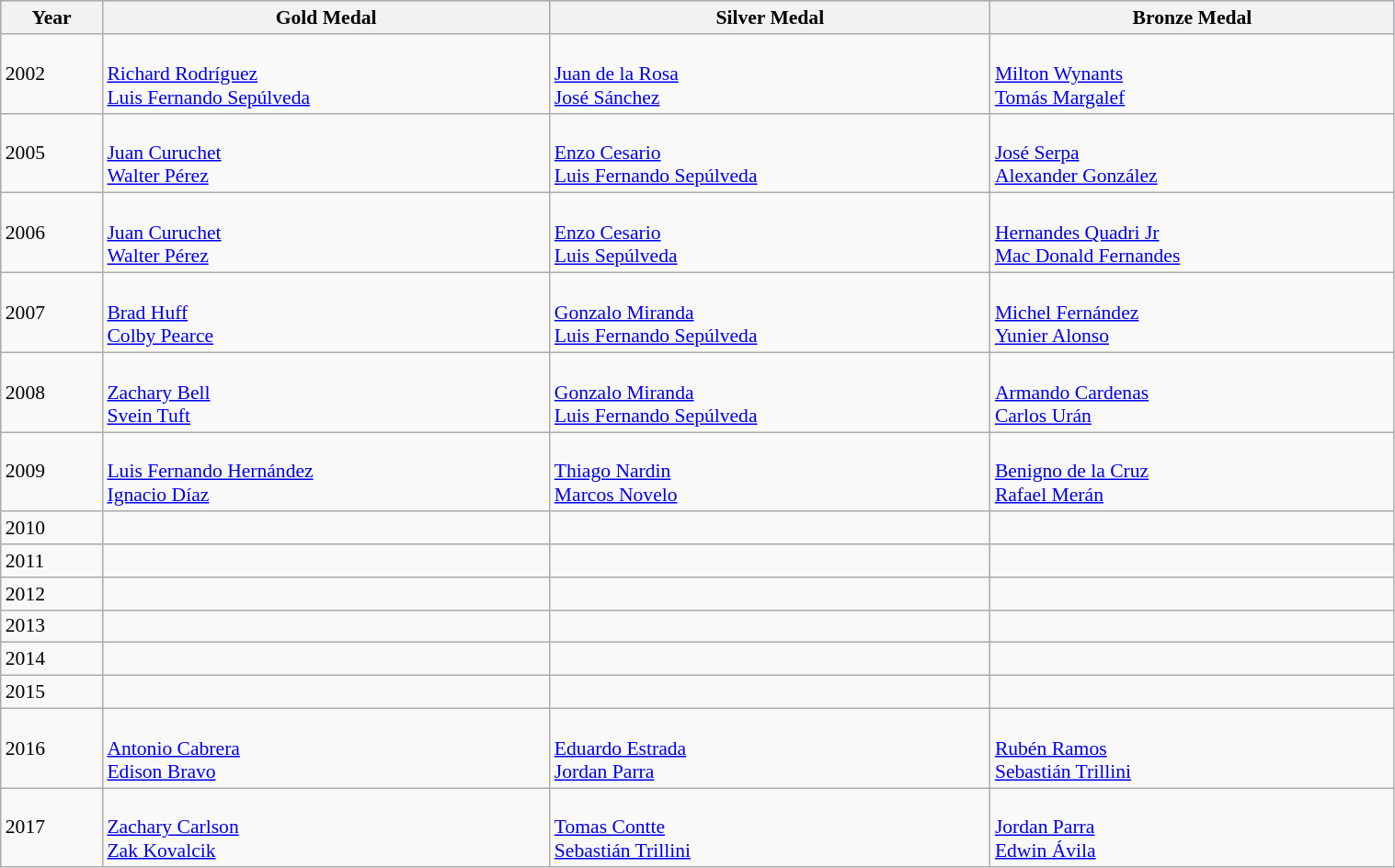<table class="wikitable"  style="font-size:90%; width:80%;">
<tr style="background:#ccf;">
<th>Year</th>
<th> <strong>Gold Medal</strong></th>
<th> <strong>Silver Medal</strong></th>
<th> <strong>Bronze Medal</strong></th>
</tr>
<tr>
<td>2002</td>
<td><br> <a href='#'>Richard Rodríguez</a><br><a href='#'>Luis Fernando Sepúlveda</a></td>
<td><br> <a href='#'>Juan de la Rosa</a><br><a href='#'>José Sánchez</a></td>
<td><br> <a href='#'>Milton Wynants</a><br><a href='#'>Tomás Margalef</a></td>
</tr>
<tr>
<td>2005</td>
<td><br> <a href='#'>Juan Curuchet</a><br><a href='#'>Walter Pérez</a></td>
<td><br> <a href='#'>Enzo Cesario</a><br><a href='#'>Luis Fernando Sepúlveda</a></td>
<td><br> <a href='#'>José Serpa</a><br><a href='#'>Alexander González</a></td>
</tr>
<tr>
<td>2006</td>
<td><br><a href='#'>Juan Curuchet</a><br><a href='#'>Walter Pérez</a></td>
<td><br><a href='#'>Enzo Cesario</a><br><a href='#'>Luis Sepúlveda</a></td>
<td><br><a href='#'>Hernandes Quadri Jr</a><br><a href='#'>Mac Donald Fernandes</a></td>
</tr>
<tr>
<td>2007</td>
<td><br> <a href='#'>Brad Huff</a><br><a href='#'>Colby Pearce</a></td>
<td><br> <a href='#'>Gonzalo Miranda</a><br><a href='#'>Luis Fernando Sepúlveda</a></td>
<td><br> <a href='#'>Michel Fernández</a><br><a href='#'>Yunier Alonso</a></td>
</tr>
<tr>
<td>2008</td>
<td><br> <a href='#'>Zachary Bell</a><br><a href='#'>Svein Tuft</a></td>
<td><br> <a href='#'>Gonzalo Miranda</a><br><a href='#'>Luis Fernando Sepúlveda</a></td>
<td><br> <a href='#'>Armando Cardenas</a><br><a href='#'>Carlos Urán</a></td>
</tr>
<tr>
<td>2009</td>
<td><br> <a href='#'>Luis Fernando Hernández</a><br><a href='#'>Ignacio Díaz</a></td>
<td><br> <a href='#'>Thiago Nardin</a><br><a href='#'>Marcos Novelo</a></td>
<td><br> <a href='#'>Benigno de la Cruz</a><br><a href='#'>Rafael Merán</a></td>
</tr>
<tr>
<td>2010</td>
<td></td>
<td></td>
<td></td>
</tr>
<tr>
<td>2011</td>
<td></td>
<td></td>
<td></td>
</tr>
<tr>
<td>2012</td>
<td></td>
<td></td>
<td></td>
</tr>
<tr>
<td>2013</td>
<td></td>
<td></td>
<td></td>
</tr>
<tr>
<td>2014</td>
<td></td>
<td></td>
<td></td>
</tr>
<tr>
<td>2015</td>
<td></td>
<td></td>
<td></td>
</tr>
<tr>
<td>2016</td>
<td><br> <a href='#'>Antonio Cabrera</a><br><a href='#'>Edison Bravo</a></td>
<td><br> <a href='#'>Eduardo Estrada</a><br><a href='#'>Jordan Parra</a></td>
<td><br> <a href='#'>Rubén Ramos</a><br><a href='#'>Sebastián Trillini</a></td>
</tr>
<tr>
<td>2017</td>
<td><br> <a href='#'>Zachary Carlson</a><br><a href='#'>Zak Kovalcik</a></td>
<td><br> <a href='#'>Tomas Contte</a><br><a href='#'>Sebastián Trillini</a></td>
<td><br> <a href='#'>Jordan Parra</a><br><a href='#'>Edwin Ávila</a></td>
</tr>
</table>
